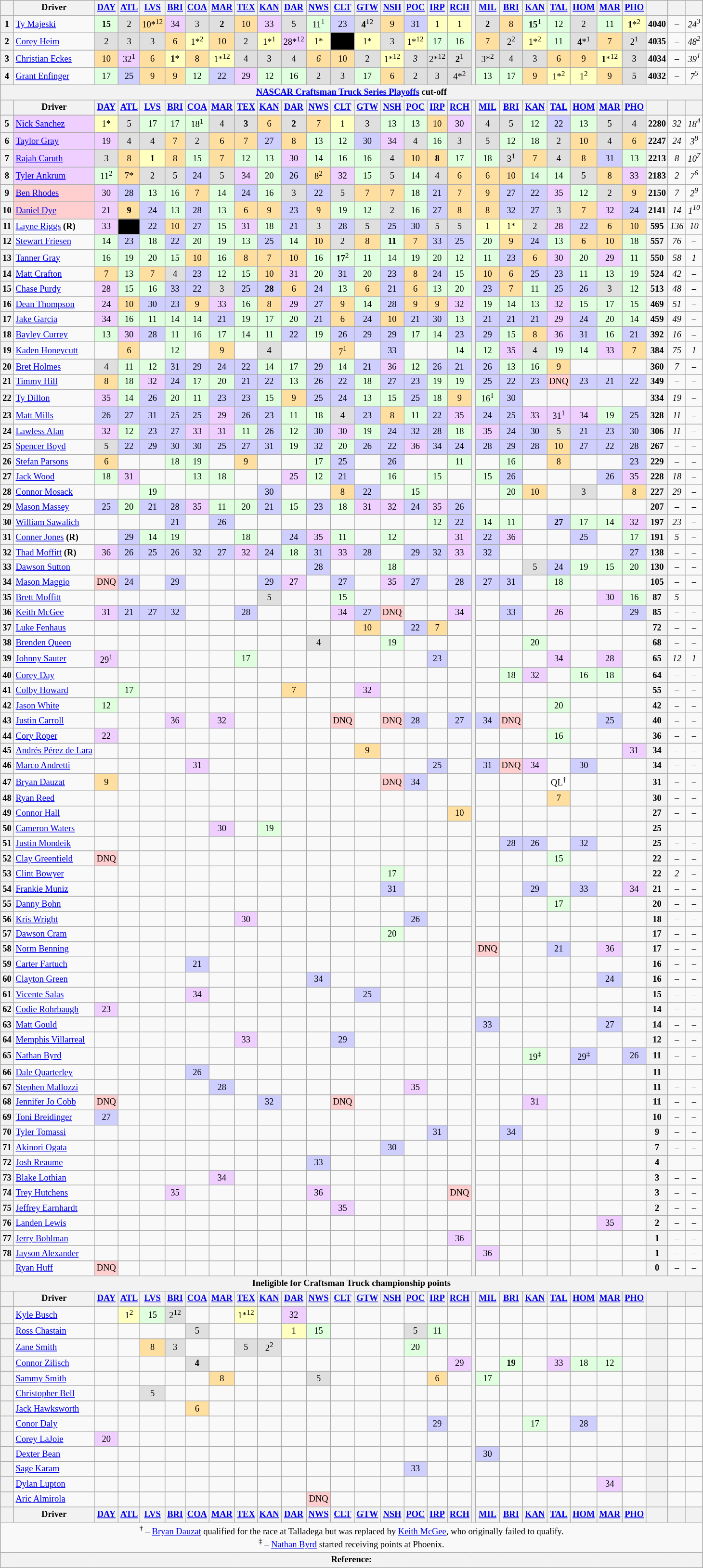<table class="wikitable" style="font-size:77%; text-align:center">
<tr style="vertical-align:top">
<th style="vertical-align:middle"></th>
<th style="vertical-align:middle">Driver</th>
<th><a href='#'>DAY</a></th>
<th><a href='#'>ATL</a></th>
<th><a href='#'>LVS</a></th>
<th><a href='#'>BRI</a></th>
<th><a href='#'>COA</a></th>
<th><a href='#'>MAR</a></th>
<th><a href='#'>TEX</a></th>
<th><a href='#'>KAN</a></th>
<th><a href='#'>DAR</a></th>
<th><a href='#'>NWS</a></th>
<th><a href='#'>CLT</a></th>
<th><a href='#'>GTW</a></th>
<th><a href='#'>NSH</a></th>
<th><a href='#'>POC</a></th>
<th><a href='#'>IRP</a></th>
<th><a href='#'>RCH</a></th>
<th rowspan=5></th>
<th><a href='#'>MIL</a></th>
<th><a href='#'>BRI</a></th>
<th><a href='#'>KAN</a></th>
<th><a href='#'>TAL</a></th>
<th><a href='#'>HOM</a></th>
<th><a href='#'>MAR</a></th>
<th><a href='#'>PHO</a></th>
<th style="vertical-align:middle"></th>
<th style="vertical-align:middle"></th>
<th style="vertical-align:middle"></th>
</tr>
<tr>
<th>1</th>
<td style="text-align:left"><a href='#'>Ty Majeski</a></td>
<td style="background:#DFFFDF;"><strong>15</strong></td>
<td style="background:#DFDFDF;">2</td>
<td style="background:#FFDF9F;">10*<sup>12</sup></td>
<td style="background:#EFCFFF;">34</td>
<td style="background:#DFDFDF;">3</td>
<td style="background:#DFDFDF;"><strong>2</strong></td>
<td style="background:#FFDF9F;">10</td>
<td style="background:#EFCFFF;">33</td>
<td style="background:#DFDFDF;">5</td>
<td style="background:#DFFFDF;">11<sup>1</sup></td>
<td style="background:#CFCFFF;">23</td>
<td style="background:#DFDFDF;"><strong>4</strong><sup>12</sup></td>
<td style="background:#FFDF9F;">9</td>
<td style="background:#CFCFFF;">31</td>
<td style="background:#FFFFBF;">1</td>
<td style="background:#FFFFBF;">1</td>
<td style="background:#DFDFDF;"><strong>2</strong></td>
<td style="background:#FFDF9F;">8</td>
<td style="background:#DFFFDF;"><strong>15</strong><sup>1</sup></td>
<td style="background:#DFFFDF;">12</td>
<td style="background:#DFDFDF;">2</td>
<td style="background:#DFFFDF;">11</td>
<td style="background:#FFFFBF;"><strong>1</strong>*<sup>2</sup></td>
<th>4040</th>
<td><em>–</em></td>
<td><em>24<sup>3</sup></em></td>
</tr>
<tr>
<th>2</th>
<td style="text-align:left"><a href='#'>Corey Heim</a></td>
<td style="background:#DFDFDF;">2</td>
<td style="background:#DFDFDF;">3</td>
<td style="background:#DFDFDF;">3</td>
<td style="background:#FFDF9F;">6</td>
<td style="background:#FFFFBF;">1*<sup>2</sup></td>
<td style="background:#FFDF9F;">10</td>
<td style="background:#DFDFDF;">2</td>
<td style="background:#FFFFBF;">1*<sup>1</sup></td>
<td style="background:#EFCFFF;">28*<sup>12</sup></td>
<td style="background:#FFFFBF;">1*</td>
<td style="background:#000000; color:white;"></td>
<td style="background:#FFFFBF;">1*</td>
<td style="background:#DFDFDF;">3</td>
<td style="background:#FFFFBF;">1*<sup>12</sup></td>
<td style="background:#DFFFDF;">17</td>
<td style="background:#DFFFDF;">16</td>
<td style="background:#FFDF9F;">7</td>
<td style="background:#DFDFDF;">2<sup>2</sup></td>
<td style="background:#FFFFBF;">1*<sup>2</sup></td>
<td style="background:#DFFFDF;">11</td>
<td style="background:#DFDFDF;"><strong>4</strong>*<sup>1</sup></td>
<td style="background:#FFDF9F;">7</td>
<td style="background:#DFDFDF;">2<sup>1</sup></td>
<th>4035</th>
<td><em>–</em></td>
<td><em>48<sup>2</sup></em></td>
</tr>
<tr>
<th>3</th>
<td style="text-align:left"><a href='#'>Christian Eckes</a></td>
<td style="background:#FFDF9F;">10</td>
<td style="background:#EFCFFF;">32<sup>1</sup></td>
<td style="background:#FFDF9F;">6</td>
<td style="background:#FFFFBF;"><strong>1</strong>*</td>
<td style="background:#FFDF9F;">8</td>
<td style="background:#FFFFBF;">1*<sup>12</sup></td>
<td style="background:#DFDFDF;">4</td>
<td style="background:#DFDFDF;">3</td>
<td style="background:#DFDFDF;">4</td>
<td style="background:#FFDF9F;"><em>6</em></td>
<td style="background:#FFDF9F;">10</td>
<td style="background:#DFDFDF;">2</td>
<td style="background:#FFFFBF;">1*<sup>12</sup></td>
<td style="background:#DFDFDF;"><em>3</em></td>
<td style="background:#DFDFDF;">2*<sup>12</sup></td>
<td style="background:#DFDFDF;"><strong>2</strong><sup>1</sup></td>
<td style="background:#DFDFDF;">3*<sup>2</sup></td>
<td style="background:#DFDFDF;">4</td>
<td style="background:#DFDFDF;">3</td>
<td style="background:#FFDF9F;">6</td>
<td style="background:#FFDF9F;">9</td>
<td style="background:#FFFFBF;"><strong>1</strong>*<sup>12</sup></td>
<td style="background:#DFDFDF;">3</td>
<th>4034</th>
<td><em>–</em></td>
<td><em>39<sup>1</sup></em></td>
</tr>
<tr>
<th>4</th>
<td style="text-align:left"><a href='#'>Grant Enfinger</a></td>
<td style="background:#DFFFDF;">17</td>
<td style="background:#CFCFFF;">25</td>
<td style="background:#FFDF9F;">9</td>
<td style="background:#FFDF9F;">9</td>
<td style="background:#DFFFDF;">12</td>
<td style="background:#CFCFFF;">22</td>
<td style="background:#EFCFFF;">29</td>
<td style="background:#DFFFDF;">12</td>
<td style="background:#DFFFDF;">16</td>
<td style="background:#DFDFDF;">2</td>
<td style="background:#DFDFDF;">3</td>
<td style="background:#DFFFDF;">17</td>
<td style="background:#FFDF9F;">6</td>
<td style="background:#DFDFDF;">2</td>
<td style="background:#DFDFDF;">3</td>
<td style="background:#DFDFDF;">4*<sup>2</sup></td>
<td style="background:#DFFFDF;">13</td>
<td style="background:#DFFFDF;">17</td>
<td style="background:#FFDF9F;">9</td>
<td style="background:#FFFFBF;">1*<sup>2</sup></td>
<td style="background:#FFFFBF;">1<sup>2</sup></td>
<td style="background:#FFDF9F;">9</td>
<td style="background:#DFDFDF;">5</td>
<th>4032</th>
<td><em>–</em></td>
<td><em>7<sup>5</sup></em></td>
</tr>
<tr>
<th colspan="30"><a href='#'>NASCAR Craftsman Truck Series Playoffs</a> cut-off</th>
</tr>
<tr>
<th style="vertical-align:middle"></th>
<th style="vertical-align:middle">Driver</th>
<th><a href='#'>DAY</a></th>
<th><a href='#'>ATL</a></th>
<th><a href='#'>LVS</a></th>
<th><a href='#'>BRI</a></th>
<th><a href='#'>COA</a></th>
<th><a href='#'>MAR</a></th>
<th><a href='#'>TEX</a></th>
<th><a href='#'>KAN</a></th>
<th><a href='#'>DAR</a></th>
<th><a href='#'>NWS</a></th>
<th><a href='#'>CLT</a></th>
<th><a href='#'>GTW</a></th>
<th><a href='#'>NSH</a></th>
<th><a href='#'>POC</a></th>
<th><a href='#'>IRP</a></th>
<th><a href='#'>RCH</a></th>
<th rowspan=76></th>
<th><a href='#'>MIL</a></th>
<th><a href='#'>BRI</a></th>
<th><a href='#'>KAN</a></th>
<th><a href='#'>TAL</a></th>
<th><a href='#'>HOM</a></th>
<th><a href='#'>MAR</a></th>
<th><a href='#'>PHO</a></th>
<th style="vertical-align:middle"></th>
<th style="vertical-align:middle"></th>
<th style="vertical-align:middle"></th>
</tr>
<tr>
<th>5</th>
<td style="background:#efcfff" align="left"><a href='#'>Nick Sanchez</a></td>
<td style="background:#FFFFBF;">1*</td>
<td style="background:#DFDFDF;">5</td>
<td style="background:#DFFFDF;">17</td>
<td style="background:#DFFFDF;">17</td>
<td style="background:#DFFFDF;">18<sup>1</sup></td>
<td style="background:#DFDFDF;">4</td>
<td style="background:#DFDFDF;"><strong>3</strong></td>
<td style="background:#FFDF9F;">6</td>
<td style="background:#DFDFDF;"><strong>2</strong></td>
<td style="background:#FFDF9F;">7</td>
<td style="background:#FFFFBF;">1</td>
<td style="background:#DFDFDF;">3</td>
<td style="background:#DFFFDF;">13</td>
<td style="background:#DFFFDF;">13</td>
<td style="background:#FFDF9F;">10</td>
<td style="background:#EFCFFF;">30</td>
<td style="background:#DFDFDF;">4</td>
<td style="background:#DFDFDF;">5</td>
<td style="background:#DFFFDF;">12</td>
<td style="background:#CFCFFF;">22</td>
<td style="background:#DFFFDF;">13</td>
<td style="background:#DFDFDF;">5</td>
<td style="background:#DFDFDF;">4</td>
<th>2280</th>
<td><em>32</em></td>
<td><em>18<sup>4</sup></em></td>
</tr>
<tr>
<th>6</th>
<td style="background:#efcfff" align="left"><a href='#'>Taylor Gray</a></td>
<td style="background:#EFCFFF;">19</td>
<td style="background:#DFDFDF;">4</td>
<td style="background:#DFDFDF;">4</td>
<td style="background:#FFDF9F;">7</td>
<td style="background:#DFDFDF;">2</td>
<td style="background:#FFDF9F;">6</td>
<td style="background:#FFDF9F;">7</td>
<td style="background:#CFCFFF;">27</td>
<td style="background:#FFDF9F;">8</td>
<td style="background:#DFFFDF;">13</td>
<td style="background:#DFFFDF;">12</td>
<td style="background:#CFCFFF;">30</td>
<td style="background:#EFCFFF;">34</td>
<td style="background:#DFDFDF;">4</td>
<td style="background:#DFFFDF;">16</td>
<td style="background:#DFDFDF;">3</td>
<td style="background:#DFDFDF;">5</td>
<td style="background:#DFFFDF;">12</td>
<td style="background:#DFFFDF;">18</td>
<td style="background:#DFDFDF;">2</td>
<td style="background:#FFDF9F;">10</td>
<td style="background:#DFDFDF;">4</td>
<td style="background:#FFDF9F;">6</td>
<th>2247</th>
<td><em>24</em></td>
<td><em>3<sup>8</sup></em></td>
</tr>
<tr>
<th>7</th>
<td style="background:#efcfff" align="left"><a href='#'>Rajah Caruth</a></td>
<td style="background:#DFDFDF;">3</td>
<td style="background:#FFDF9F;">8</td>
<td style="background:#FFFFBF;"><strong>1</strong></td>
<td style="background:#FFDF9F;">8</td>
<td style="background:#DFFFDF;">15</td>
<td style="background:#FFDF9F;">7</td>
<td style="background:#DFFFDF;">12</td>
<td style="background:#DFFFDF;">13</td>
<td style="background:#EFCFFF;">30</td>
<td style="background:#DFFFDF;">14</td>
<td style="background:#DFFFDF;">16</td>
<td style="background:#DFFFDF;">16</td>
<td style="background:#DFDFDF;">4</td>
<td style="background:#FFDF9F;">10</td>
<td style="background:#FFDF9F;"><strong>8</strong></td>
<td style="background:#DFFFDF;">17</td>
<td style="background:#DFFFDF;">18</td>
<td style="background:#DFDFDF;">3<sup>1</sup></td>
<td style="background:#FFDF9F;">7</td>
<td style="background:#DFDFDF;">4</td>
<td style="background:#FFDF9F;">8</td>
<td style="background:#CFCFFF;">31</td>
<td style="background:#DFFFDF;">13</td>
<th>2213</th>
<td><em>8</em></td>
<td><em>10<sup>7</sup></em></td>
</tr>
<tr>
<th>8</th>
<td style="background:#efcfff" align="left"><a href='#'>Tyler Ankrum</a></td>
<td style="background:#DFFFDF;">11<sup>2</sup></td>
<td style="background:#FFDF9F;">7*</td>
<td style="background:#DFDFDF;">2</td>
<td style="background:#DFDFDF;">5</td>
<td style="background:#CFCFFF;">24</td>
<td style="background:#DFDFDF;">5</td>
<td style="background:#EFCFFF;">34</td>
<td style="background:#DFFFDF;">20</td>
<td style="background:#CFCFFF;">26</td>
<td style="background:#FFDF9F;">8<sup>2</sup></td>
<td style="background:#EFCFFF;">32</td>
<td style="background:#DFFFDF;">15</td>
<td style="background:#DFDFDF;">5</td>
<td style="background:#DFFFDF;">14</td>
<td style="background:#DFDFDF;">4</td>
<td style="background:#FFDF9F;">6</td>
<td style="background:#FFDF9F;">6</td>
<td style="background:#FFDF9F;">10</td>
<td style="background:#DFFFDF;">14</td>
<td style="background:#DFFFDF;">14</td>
<td style="background:#DFDFDF;">5</td>
<td style="background:#FFDF9F;">8</td>
<td style="background:#EFCFFF;">33</td>
<th>2183</th>
<td><em>2</em></td>
<td><em>7<sup>6</sup></em></td>
</tr>
<tr>
<th>9</th>
<td style="background:#ffcfcf" align="left"><a href='#'>Ben Rhodes</a></td>
<td style="background:#EFCFFF;">30</td>
<td style="background:#CFCFFF;">28</td>
<td style="background:#DFFFDF;">13</td>
<td style="background:#DFFFDF;">16</td>
<td style="background:#FFDF9F;">7</td>
<td style="background:#DFFFDF;">14</td>
<td style="background:#CFCFFF;">24</td>
<td style="background:#DFFFDF;">16</td>
<td style="background:#DFDFDF;">3</td>
<td style="background:#CFCFFF;">22</td>
<td style="background:#DFDFDF;">5</td>
<td style="background:#FFDF9F;">7</td>
<td style="background:#FFDF9F;">7</td>
<td style="background:#DFFFDF;">18</td>
<td style="background:#CFCFFF;">21</td>
<td style="background:#FFDF9F;">7</td>
<td style="background:#FFDF9F;">9</td>
<td style="background:#CFCFFF;">27</td>
<td style="background:#CFCFFF;">22</td>
<td style="background:#EFCFFF;">35</td>
<td style="background:#DFFFDF;">12</td>
<td style="background:#DFDFDF;">2</td>
<td style="background:#FFDF9F;">9</td>
<th>2150</th>
<td><em>7</em></td>
<td><em>2<sup>9</sup></em></td>
</tr>
<tr>
<th>10</th>
<td style="background:#ffcfcf" align="left"><a href='#'>Daniel Dye</a></td>
<td style="background:#EFCFFF;">21</td>
<td style="background:#FFDF9F;"><strong>9</strong></td>
<td style="background:#CFCFFF;">24</td>
<td style="background:#DFFFDF;">13</td>
<td style="background:#CFCFFF;">28</td>
<td style="background:#DFFFDF;">13</td>
<td style="background:#FFDF9F;">6</td>
<td style="background:#FFDF9F;">9</td>
<td style="background:#CFCFFF;">23</td>
<td style="background:#FFDF9F;">9</td>
<td style="background:#DFFFDF;">19</td>
<td style="background:#DFFFDF;">12</td>
<td style="background:#DFDFDF;">2</td>
<td style="background:#DFFFDF;">16</td>
<td style="background:#CFCFFF;">27</td>
<td style="background:#FFDF9F;">8</td>
<td style="background:#FFDF9F;">8</td>
<td style="background:#CFCFFF;">32</td>
<td style="background:#CFCFFF;">27</td>
<td style="background:#DFDFDF;">3</td>
<td style="background:#FFDF9F;">7</td>
<td style="background:#EFCFFF;">32</td>
<td style="background:#CFCFFF;">24</td>
<th>2141</th>
<td><em>14</em></td>
<td><em>1<sup>10</sup></em></td>
</tr>
<tr>
<th>11</th>
<td style="text-align:left"><a href='#'>Layne Riggs</a> <strong>(R)</strong></td>
<td style="background:#EFCFFF;">33</td>
<td style="background:#000000; color:white;"></td>
<td style="background:#CFCFFF;">22</td>
<td style="background:#FFDF9F;">10</td>
<td style="background:#CFCFFF;">27</td>
<td style="background:#DFFFDF;">15</td>
<td style="background:#EFCFFF;">31</td>
<td style="background:#DFFFDF;">18</td>
<td style="background:#CFCFFF;">21</td>
<td style="background:#DFDFDF;">3</td>
<td style="background:#CFCFFF;">28</td>
<td style="background:#DFDFDF;">5</td>
<td style="background:#CFCFFF;">25</td>
<td style="background:#CFCFFF;">30</td>
<td style="background:#DFDFDF;">5</td>
<td style="background:#DFDFDF;">5</td>
<td style="background:#FFFFBF;">1</td>
<td style="background:#FFFFBF;">1*</td>
<td style="background:#DFDFDF;">2</td>
<td style="background:#EFCFFF;">28</td>
<td style="background:#CFCFFF;">22</td>
<td style="background:#FFDF9F;">6</td>
<td style="background:#FFDF9F;">10</td>
<th>595</th>
<td><em>136</em></td>
<td><em>10</em></td>
</tr>
<tr>
<th>12</th>
<td style="text-align:left"><a href='#'>Stewart Friesen</a></td>
<td style="background:#DFFFDF;">14</td>
<td style="background:#CFCFFF;">23</td>
<td style="background:#DFFFDF;">18</td>
<td style="background:#CFCFFF;">22</td>
<td style="background:#DFFFDF;">20</td>
<td style="background:#DFFFDF;">19</td>
<td style="background:#DFFFDF;">13</td>
<td style="background:#CFCFFF;">25</td>
<td style="background:#DFFFDF;">14</td>
<td style="background:#FFDF9F;">10</td>
<td style="background:#DFDFDF;">2</td>
<td style="background:#FFDF9F;">8</td>
<td style="background:#DFFFDF;"><strong>11</strong></td>
<td style="background:#FFDF9F;">7</td>
<td style="background:#CFCFFF;">33</td>
<td style="background:#CFCFFF;">25</td>
<td style="background:#DFFFDF;">20</td>
<td style="background:#FFDF9F;">9</td>
<td style="background:#CFCFFF;">24</td>
<td style="background:#DFFFDF;">13</td>
<td style="background:#FFDF9F;">6</td>
<td style="background:#FFDF9F;">10</td>
<td style="background:#DFFFDF;">18</td>
<th>557</th>
<td><em>76</em></td>
<td><em>–</em></td>
</tr>
<tr>
<th>13</th>
<td style="text-align:left"><a href='#'>Tanner Gray</a></td>
<td style="background:#DFFFDF;">16</td>
<td style="background:#DFFFDF;">19</td>
<td style="background:#DFFFDF;">20</td>
<td style="background:#DFFFDF;">15</td>
<td style="background:#FFDF9F;">10</td>
<td style="background:#DFFFDF;">16</td>
<td style="background:#FFDF9F;">8</td>
<td style="background:#FFDF9F;">7</td>
<td style="background:#FFDF9F;">10</td>
<td style="background:#DFFFDF;">16</td>
<td style="background:#DFFFDF;"><strong>17</strong><sup>2</sup></td>
<td style="background:#DFFFDF;">11</td>
<td style="background:#DFFFDF;">14</td>
<td style="background:#DFFFDF;">19</td>
<td style="background:#DFFFDF;">20</td>
<td style="background:#DFFFDF;">12</td>
<td style="background:#DFFFDF;">11</td>
<td style="background:#CFCFFF;">23</td>
<td style="background:#FFDF9F;">6</td>
<td style="background:#EFCFFF;">30</td>
<td style="background:#DFFFDF;">20</td>
<td style="background:#EFCFFF;">29</td>
<td style="background:#DFFFDF;">11</td>
<th>550</th>
<td><em>58</em></td>
<td><em>1</em></td>
</tr>
<tr>
<th>14</th>
<td style="text-align:left"><a href='#'>Matt Crafton</a></td>
<td style="background:#FFDF9F;">7</td>
<td style="background:#DFFFDF;">13</td>
<td style="background:#FFDF9F;">7</td>
<td style="background:#DFDFDF;">4</td>
<td style="background:#CFCFFF;">23</td>
<td style="background:#DFFFDF;">12</td>
<td style="background:#DFFFDF;">15</td>
<td style="background:#FFDF9F;">10</td>
<td style="background:#EFCFFF;">31</td>
<td style="background:#DFFFDF;">20</td>
<td style="background:#CFCFFF;">31</td>
<td style="background:#DFFFDF;">20</td>
<td style="background:#CFCFFF;">23</td>
<td style="background:#FFDF9F;">8</td>
<td style="background:#CFCFFF;">24</td>
<td style="background:#DFFFDF;">15</td>
<td style="background:#FFDF9F;">10</td>
<td style="background:#FFDF9F;">6</td>
<td style="background:#CFCFFF;">25</td>
<td style="background:#CFCFFF;">23</td>
<td style="background:#DFFFDF;">11</td>
<td style="background:#DFFFDF;">13</td>
<td style="background:#DFFFDF;">19</td>
<th>524</th>
<td><em>42</em></td>
<td><em>–</em></td>
</tr>
<tr>
<th>15</th>
<td style="text-align:left"><a href='#'>Chase Purdy</a></td>
<td style="background:#EFCFFF;">28</td>
<td style="background:#DFFFDF;">15</td>
<td style="background:#DFFFDF;">16</td>
<td style="background:#CFCFFF;">33</td>
<td style="background:#CFCFFF;">22</td>
<td style="background:#DFDFDF;">3</td>
<td style="background:#CFCFFF;">25</td>
<td style="background:#CFCFFF;"><strong>28</strong></td>
<td style="background:#FFDF9F;">6</td>
<td style="background:#CFCFFF;">24</td>
<td style="background:#DFFFDF;">13</td>
<td style="background:#FFDF9F;">6</td>
<td style="background:#CFCFFF;">21</td>
<td style="background:#FFDF9F;">6</td>
<td style="background:#DFFFDF;">13</td>
<td style="background:#DFFFDF;">20</td>
<td style="background:#CFCFFF;">23</td>
<td style="background:#FFDF9F;">7</td>
<td style="background:#DFFFDF;">11</td>
<td style="background:#CFCFFF;">25</td>
<td style="background:#CFCFFF;">26</td>
<td style="background:#DFDFDF;">3</td>
<td style="background:#DFFFDF;">12</td>
<th>513</th>
<td><em>48</em></td>
<td><em>–</em></td>
</tr>
<tr>
<th>16</th>
<td style="text-align:left"><a href='#'>Dean Thompson</a></td>
<td style="background:#EFCFFF;">24</td>
<td style="background:#FFDF9F;">10</td>
<td style="background:#CFCFFF;">30</td>
<td style="background:#CFCFFF;">23</td>
<td style="background:#FFDF9F;">9</td>
<td style="background:#EFCFFF;">33</td>
<td style="background:#DFFFDF;">16</td>
<td style="background:#FFDF9F;">8</td>
<td style="background:#EFCFFF;">29</td>
<td style="background:#CFCFFF;">27</td>
<td style="background:#FFDF9F;">9</td>
<td style="background:#DFFFDF;">14</td>
<td style="background:#CFCFFF;">28</td>
<td style="background:#FFDF9F;">9</td>
<td style="background:#FFDF9F;">9</td>
<td style="background:#EFCFFF;">32</td>
<td style="background:#DFFFDF;">19</td>
<td style="background:#DFFFDF;">14</td>
<td style="background:#DFFFDF;">13</td>
<td style="background:#EFCFFF;">32</td>
<td style="background:#DFFFDF;">15</td>
<td style="background:#DFFFDF;">17</td>
<td style="background:#DFFFDF;">15</td>
<th>469</th>
<td><em>51</em></td>
<td><em>–</em></td>
</tr>
<tr>
<th>17</th>
<td style="text-align:left"><a href='#'>Jake Garcia</a></td>
<td style="background:#EFCFFF;">34</td>
<td style="background:#DFFFDF;">16</td>
<td style="background:#DFFFDF;">11</td>
<td style="background:#DFFFDF;">14</td>
<td style="background:#DFFFDF;">14</td>
<td style="background:#CFCFFF;">21</td>
<td style="background:#DFFFDF;">19</td>
<td style="background:#DFFFDF;">17</td>
<td style="background:#DFFFDF;">20</td>
<td style="background:#CFCFFF;">21</td>
<td style="background:#FFDF9F;">6</td>
<td style="background:#CFCFFF;">24</td>
<td style="background:#FFDF9F;">10</td>
<td style="background:#CFCFFF;">21</td>
<td style="background:#CFCFFF;">30</td>
<td style="background:#DFFFDF;">13</td>
<td style="background:#CFCFFF;">21</td>
<td style="background:#CFCFFF;">21</td>
<td style="background:#CFCFFF;">21</td>
<td style="background:#EFCFFF;">29</td>
<td style="background:#CFCFFF;">24</td>
<td style="background:#DFFFDF;">20</td>
<td style="background:#DFFFDF;">14</td>
<th>459</th>
<td><em>49</em></td>
<td><em>–</em></td>
</tr>
<tr>
<th>18</th>
<td style="text-align:left"><a href='#'>Bayley Currey</a></td>
<td style="background:#DFFFDF;">13</td>
<td style="background:#EFCFFF;">30</td>
<td style="background:#CFCFFF;">28</td>
<td style="background:#DFFFDF;">11</td>
<td style="background:#DFFFDF;">16</td>
<td style="background:#DFFFDF;">17</td>
<td style="background:#DFFFDF;">14</td>
<td style="background:#DFFFDF;">11</td>
<td style="background:#CFCFFF;">22</td>
<td style="background:#DFFFDF;">19</td>
<td style="background:#CFCFFF;">26</td>
<td style="background:#CFCFFF;">29</td>
<td style="background:#CFCFFF;">29</td>
<td style="background:#DFFFDF;">17</td>
<td style="background:#DFFFDF;">14</td>
<td style="background:#CFCFFF;">23</td>
<td style="background:#CFCFFF;">29</td>
<td style="background:#DFFFDF;">15</td>
<td style="background:#FFDF9F;">8</td>
<td style="background:#EFCFFF;">36</td>
<td style="background:#CFCFFF;">31</td>
<td style="background:#DFFFDF;">16</td>
<td style="background:#CFCFFF;">21</td>
<th>392</th>
<td><em>16</em></td>
<td><em>–</em></td>
</tr>
<tr>
<th>19</th>
<td style="text-align:left"><a href='#'>Kaden Honeycutt</a></td>
<td></td>
<td style="background:#FFDF9F;">6</td>
<td></td>
<td style="background:#DFFFDF;">12</td>
<td></td>
<td style="background:#FFDF9F;">9</td>
<td></td>
<td style="background:#DFDFDF;">4</td>
<td></td>
<td></td>
<td style="background:#FFDF9F;">7<sup>1</sup></td>
<td></td>
<td style="background:#CFCFFF;">33</td>
<td></td>
<td></td>
<td style="background:#DFFFDF;">14</td>
<td style="background:#DFFFDF;">12</td>
<td style="background:#EFCFFF;">35</td>
<td style="background:#DFDFDF;">4</td>
<td style="background:#DFFFDF;">19</td>
<td style="background:#DFFFDF;">14</td>
<td style="background:#EFCFFF;">33</td>
<td style="background:#FFDF9F;">7</td>
<th>384</th>
<td><em>75</em></td>
<td><em>1</em></td>
</tr>
<tr>
<th>20</th>
<td style="text-align:left"><a href='#'>Bret Holmes</a></td>
<td style="background:#DFDFDF;">4</td>
<td style="background:#DFFFDF;">11</td>
<td style="background:#DFFFDF;">12</td>
<td style="background:#CFCFFF;">31</td>
<td style="background:#CFCFFF;">29</td>
<td style="background:#CFCFFF;">24</td>
<td style="background:#CFCFFF;">22</td>
<td style="background:#DFFFDF;">14</td>
<td style="background:#DFFFDF;">17</td>
<td style="background:#CFCFFF;">29</td>
<td style="background:#DFFFDF;">14</td>
<td style="background:#CFCFFF;">21</td>
<td style="background:#EFCFFF;">36</td>
<td style="background:#DFFFDF;">12</td>
<td style="background:#CFCFFF;">26</td>
<td style="background:#CFCFFF;">21</td>
<td style="background:#CFCFFF;">26</td>
<td style="background:#DFFFDF;">13</td>
<td style="background:#DFFFDF;">16</td>
<td style="background:#FFDF9F;">9</td>
<td></td>
<td></td>
<td></td>
<th>360</th>
<td><em>7</em></td>
<td><em>–</em></td>
</tr>
<tr>
<th>21</th>
<td style="text-align:left"><a href='#'>Timmy Hill</a></td>
<td style="background:#FFDF9F;">8</td>
<td style="background:#DFFFDF;">18</td>
<td style="background:#EFCFFF;">32</td>
<td style="background:#CFCFFF;">24</td>
<td style="background:#DFFFDF;">17</td>
<td style="background:#DFFFDF;">20</td>
<td style="background:#CFCFFF;">21</td>
<td style="background:#CFCFFF;">22</td>
<td style="background:#DFFFDF;">13</td>
<td style="background:#CFCFFF;">26</td>
<td style="background:#CFCFFF;">22</td>
<td style="background:#DFFFDF;">18</td>
<td style="background:#CFCFFF;">27</td>
<td style="background:#CFCFFF;">23</td>
<td style="background:#DFFFDF;">19</td>
<td style="background:#DFFFDF;">19</td>
<td style="background:#CFCFFF;">25</td>
<td style="background:#CFCFFF;">22</td>
<td style="background:#CFCFFF;">23</td>
<td style="background:#FFCFCF;">DNQ</td>
<td style="background:#CFCFFF;">23</td>
<td style="background:#CFCFFF;">21</td>
<td style="background:#CFCFFF;">22</td>
<th>349</th>
<td><em>–</em></td>
<td><em>–</em></td>
</tr>
<tr>
<th>22</th>
<td style="text-align:left"><a href='#'>Ty Dillon</a></td>
<td style="background:#EFCFFF;">35</td>
<td style="background:#DFFFDF;">14</td>
<td style="background:#CFCFFF;">26</td>
<td style="background:#DFFFDF;">20</td>
<td style="background:#DFFFDF;">11</td>
<td style="background:#CFCFFF;">23</td>
<td style="background:#CFCFFF;">23</td>
<td style="background:#DFFFDF;">15</td>
<td style="background:#FFDF9F;">9</td>
<td style="background:#CFCFFF;">25</td>
<td style="background:#CFCFFF;">24</td>
<td style="background:#DFFFDF;">13</td>
<td style="background:#DFFFDF;">15</td>
<td style="background:#CFCFFF;">25</td>
<td style="background:#DFFFDF;">18</td>
<td style="background:#FFDF9F;">9</td>
<td style="background:#DFFFDF;">16<sup>1</sup></td>
<td style="background:#CFCFFF;">30</td>
<td></td>
<td></td>
<td></td>
<td></td>
<td></td>
<th>334</th>
<td><em>19</em></td>
<td><em>–</em></td>
</tr>
<tr>
<th>23</th>
<td style="text-align:left"><a href='#'>Matt Mills</a></td>
<td style="background:#CFCFFF;">26</td>
<td style="background:#CFCFFF;">27</td>
<td style="background:#CFCFFF;">31</td>
<td style="background:#CFCFFF;">25</td>
<td style="background:#CFCFFF;">25</td>
<td style="background:#EFCFFF;">29</td>
<td style="background:#CFCFFF;">26</td>
<td style="background:#CFCFFF;">23</td>
<td style="background:#DFFFDF;">11</td>
<td style="background:#DFFFDF;">18</td>
<td style="background:#DFDFDF;">4</td>
<td style="background:#CFCFFF;">23</td>
<td style="background:#FFDF9F;">8</td>
<td style="background:#DFFFDF;">11</td>
<td style="background:#CFCFFF;">22</td>
<td style="background:#EFCFFF;">35</td>
<td style="background:#CFCFFF;">24</td>
<td style="background:#CFCFFF;">25</td>
<td style="background:#EFCFFF;">33</td>
<td style="background:#EFCFFF;">31<sup>1</sup></td>
<td style="background:#EFCFFF;">34</td>
<td style="background:#DFFFDF;">19</td>
<td style="background:#CFCFFF;">25</td>
<th>328</th>
<td><em>11</em></td>
<td><em>–</em></td>
</tr>
<tr>
<th>24</th>
<td style="text-align:left"><a href='#'>Lawless Alan</a></td>
<td style="background:#EFCFFF;">32</td>
<td style="background:#DFFFDF;">12</td>
<td style="background:#CFCFFF;">23</td>
<td style="background:#CFCFFF;">27</td>
<td style="background:#EFCFFF;">33</td>
<td style="background:#EFCFFF;">31</td>
<td style="background:#DFFFDF;">11</td>
<td style="background:#CFCFFF;">26</td>
<td style="background:#DFFFDF;">12</td>
<td style="background:#CFCFFF;">30</td>
<td style="background:#EFCFFF;">30</td>
<td style="background:#DFFFDF;">19</td>
<td style="background:#CFCFFF;">24</td>
<td style="background:#CFCFFF;">32</td>
<td style="background:#CFCFFF;">28</td>
<td style="background:#DFFFDF;">18</td>
<td style="background:#EFCFFF;">35</td>
<td style="background:#CFCFFF;">24</td>
<td style="background:#CFCFFF;">30</td>
<td style="background:#DFDFDF;">5</td>
<td style="background:#CFCFFF;">21</td>
<td style="background:#CFCFFF;">23</td>
<td style="background:#CFCFFF;">30</td>
<th>306</th>
<td><em>11</em></td>
<td><em>–</em></td>
</tr>
<tr>
<th>25</th>
<td style="text-align:left"><a href='#'>Spencer Boyd</a></td>
<td style="background:#DFDFDF;">5</td>
<td style="background:#CFCFFF;">22</td>
<td style="background:#CFCFFF;">29</td>
<td style="background:#CFCFFF;">30</td>
<td style="background:#CFCFFF;">30</td>
<td style="background:#CFCFFF;">25</td>
<td style="background:#CFCFFF;">27</td>
<td style="background:#CFCFFF;">31</td>
<td style="background:#DFFFDF;">19</td>
<td style="background:#CFCFFF;">32</td>
<td style="background:#DFFFDF;">20</td>
<td style="background:#CFCFFF;">26</td>
<td style="background:#CFCFFF;">22</td>
<td style="background:#EFCFFF;">36</td>
<td style="background:#CFCFFF;">34</td>
<td style="background:#CFCFFF;">24</td>
<td style="background:#CFCFFF;">28</td>
<td style="background:#CFCFFF;">29</td>
<td style="background:#CFCFFF;">28</td>
<td style="background:#FFDF9F;">10</td>
<td style="background:#CFCFFF;">27</td>
<td style="background:#CFCFFF;">22</td>
<td style="background:#CFCFFF;">28</td>
<th>267</th>
<td><em>–</em></td>
<td><em>–</em></td>
</tr>
<tr>
<th>26</th>
<td style="text-align:left"><a href='#'>Stefan Parsons</a></td>
<td style="background:#FFDF9F;">6</td>
<td></td>
<td></td>
<td style="background:#DFFFDF;">18</td>
<td style="background:#DFFFDF;">19</td>
<td></td>
<td style="background:#FFDF9F;">9</td>
<td></td>
<td></td>
<td style="background:#DFFFDF;">17</td>
<td style="background:#CFCFFF;">25</td>
<td></td>
<td style="background:#CFCFFF;">26</td>
<td></td>
<td></td>
<td style="background:#DFFFDF;">11</td>
<td></td>
<td style="background:#DFFFDF;">16</td>
<td></td>
<td style="background:#FFDF9F;">8</td>
<td></td>
<td></td>
<td style="background:#CFCFFF;">23</td>
<th>229</th>
<td><em>–</em></td>
<td><em>–</em></td>
</tr>
<tr>
<th>27</th>
<td style="text-align:left"><a href='#'>Jack Wood</a></td>
<td style="background:#DFFFDF;">18</td>
<td style="background:#EFCFFF;">31</td>
<td></td>
<td></td>
<td style="background:#DFFFDF;">13</td>
<td style="background:#DFFFDF;">18</td>
<td></td>
<td></td>
<td style="background:#EFCFFF;">25</td>
<td style="background:#DFFFDF;">12</td>
<td style="background:#CFCFFF;">21</td>
<td></td>
<td style="background:#DFFFDF;">16</td>
<td></td>
<td style="background:#DFFFDF;">15</td>
<td></td>
<td style="background:#DFFFDF;">15</td>
<td style="background:#CFCFFF;">26</td>
<td></td>
<td></td>
<td></td>
<td style="background:#CFCFFF;">26</td>
<td style="background:#EFCFFF;">35</td>
<th>228</th>
<td><em>18</em></td>
<td><em>–</em></td>
</tr>
<tr>
<th>28</th>
<td style="text-align:left"><a href='#'>Connor Mosack</a></td>
<td></td>
<td></td>
<td style="background:#DFFFDF;">19</td>
<td></td>
<td></td>
<td></td>
<td></td>
<td style="background:#CFCFFF;">30</td>
<td></td>
<td></td>
<td style="background:#FFDF9F;">8</td>
<td style="background:#CFCFFF;">22</td>
<td></td>
<td style="background:#DFFFDF;">15</td>
<td></td>
<td></td>
<td></td>
<td style="background:#DFFFDF;">20</td>
<td style="background:#FFDF9F;">10</td>
<td></td>
<td style="background:#DFDFDF;">3</td>
<td></td>
<td style="background:#FFDF9F;">8</td>
<th>227</th>
<td><em>29</em></td>
<td><em>–</em></td>
</tr>
<tr>
<th>29</th>
<td style="text-align:left"><a href='#'>Mason Massey</a></td>
<td style="background:#CFCFFF;">25</td>
<td style="background:#DFFFDF;">20</td>
<td style="background:#CFCFFF;">21</td>
<td style="background:#CFCFFF;">28</td>
<td style="background:#EFCFFF;">35</td>
<td style="background:#DFFFDF;">11</td>
<td style="background:#DFFFDF;">20</td>
<td style="background:#CFCFFF;">21</td>
<td style="background:#DFFFDF;">15</td>
<td style="background:#CFCFFF;">23</td>
<td style="background:#DFFFDF;">18</td>
<td style="background:#EFCFFF;">31</td>
<td style="background:#EFCFFF;">32</td>
<td style="background:#CFCFFF;">24</td>
<td style="background:#EFCFFF;">35</td>
<td style="background:#CFCFFF;">26</td>
<td></td>
<td></td>
<td></td>
<td></td>
<td></td>
<td></td>
<td></td>
<th>207</th>
<td><em>–</em></td>
<td><em>–</em></td>
</tr>
<tr>
<th>30</th>
<td style="text-align:left"><a href='#'>William Sawalich</a></td>
<td></td>
<td></td>
<td></td>
<td style="background:#CFCFFF;">21</td>
<td></td>
<td style="background:#CFCFFF;">26</td>
<td></td>
<td></td>
<td></td>
<td></td>
<td></td>
<td></td>
<td></td>
<td></td>
<td style="background:#DFFFDF;">12</td>
<td style="background:#CFCFFF;">22</td>
<td style="background:#DFFFDF;">14</td>
<td style="background:#DFFFDF;">11</td>
<td></td>
<td style="background:#CFCFFF;"><strong>27</strong></td>
<td style="background:#DFFFDF;">17</td>
<td style="background:#DFFFDF;">14</td>
<td style="background:#EFCFFF;">32</td>
<th>197</th>
<td><em>23</em></td>
<td><em>–</em></td>
</tr>
<tr>
<th>31</th>
<td style="text-align:left"><a href='#'>Conner Jones</a> <strong>(R)</strong></td>
<td></td>
<td style="background:#CFCFFF;">29</td>
<td style="background:#DFFFDF;">14</td>
<td style="background:#DFFFDF;">19</td>
<td></td>
<td></td>
<td style="background:#DFFFDF;">18</td>
<td></td>
<td style="background:#CFCFFF;">24</td>
<td style="background:#EFCFFF;">35</td>
<td style="background:#DFFFDF;">11</td>
<td></td>
<td style="background:#DFFFDF;">12</td>
<td></td>
<td></td>
<td style="background:#EFCFFF;">31</td>
<td style="background:#CFCFFF;">22</td>
<td style="background:#EFCFFF;">36</td>
<td></td>
<td></td>
<td style="background:#CFCFFF;">25</td>
<td></td>
<td style="background:#DFFFDF;">17</td>
<th>191</th>
<td><em>5</em></td>
<td><em>–</em></td>
</tr>
<tr>
<th>32</th>
<td style="text-align:left"><a href='#'>Thad Moffitt</a> <strong>(R)</strong></td>
<td style="background:#EFCFFF;">36</td>
<td style="background:#CFCFFF;">26</td>
<td style="background:#CFCFFF;">25</td>
<td style="background:#CFCFFF;">26</td>
<td style="background:#CFCFFF;">32</td>
<td style="background:#CFCFFF;">27</td>
<td style="background:#EFCFFF;">32</td>
<td style="background:#CFCFFF;">24</td>
<td style="background:#DFFFDF;">18</td>
<td style="background:#CFCFFF;">31</td>
<td style="background:#EFCFFF;">33</td>
<td style="background:#CFCFFF;">28</td>
<td></td>
<td style="background:#CFCFFF;">29</td>
<td style="background:#CFCFFF;">32</td>
<td style="background:#EFCFFF;">33</td>
<td style="background:#CFCFFF;">32</td>
<td></td>
<td></td>
<td></td>
<td></td>
<td></td>
<td style="background:#CFCFFF;">27</td>
<th>138</th>
<td><em>–</em></td>
<td><em>–</em></td>
</tr>
<tr>
<th>33</th>
<td style="text-align:left"><a href='#'>Dawson Sutton</a></td>
<td></td>
<td></td>
<td></td>
<td></td>
<td></td>
<td></td>
<td></td>
<td></td>
<td></td>
<td style="background:#CFCFFF;">28</td>
<td></td>
<td></td>
<td style="background:#DFFFDF;">18</td>
<td></td>
<td></td>
<td></td>
<td></td>
<td></td>
<td style="background:#DFDFDF;">5</td>
<td style="background:#CFCFFF;">24</td>
<td style="background:#DFFFDF;">19</td>
<td style="background:#DFFFDF;">15</td>
<td style="background:#DFFFDF;">20</td>
<th>130</th>
<td><em>–</em></td>
<td><em>–</em></td>
</tr>
<tr>
<th>34</th>
<td style="text-align:left"><a href='#'>Mason Maggio</a></td>
<td style="background:#FFCFCF;">DNQ</td>
<td style="background:#CFCFFF;">24</td>
<td></td>
<td style="background:#CFCFFF;">29</td>
<td></td>
<td></td>
<td></td>
<td style="background:#CFCFFF;">29</td>
<td style="background:#EFCFFF;">27</td>
<td></td>
<td style="background:#CFCFFF;">27</td>
<td></td>
<td style="background:#EFCFFF;">35</td>
<td style="background:#CFCFFF;">27</td>
<td></td>
<td style="background:#CFCFFF;">28</td>
<td style="background:#CFCFFF;">27</td>
<td style="background:#CFCFFF;">31</td>
<td></td>
<td style="background:#DFFFDF;">18</td>
<td></td>
<td></td>
<td></td>
<th>105</th>
<td><em>–</em></td>
<td><em>–</em></td>
</tr>
<tr>
<th>35</th>
<td style="text-align:left"><a href='#'>Brett Moffitt</a></td>
<td></td>
<td></td>
<td></td>
<td></td>
<td></td>
<td></td>
<td></td>
<td style="background:#DFDFDF;">5</td>
<td></td>
<td></td>
<td style="background:#DFFFDF;">15</td>
<td></td>
<td></td>
<td></td>
<td></td>
<td></td>
<td></td>
<td></td>
<td></td>
<td></td>
<td></td>
<td style="background:#EFCFFF;">30</td>
<td style="background:#DFFFDF;">16</td>
<th>87</th>
<td><em>5</em></td>
<td><em>–</em></td>
</tr>
<tr>
<th>36</th>
<td style="text-align:left"><a href='#'>Keith McGee</a></td>
<td style="background:#EFCFFF;">31</td>
<td style="background:#CFCFFF;">21</td>
<td style="background:#CFCFFF;">27</td>
<td style="background:#CFCFFF;">32</td>
<td></td>
<td></td>
<td style="background:#CFCFFF;">28</td>
<td></td>
<td></td>
<td></td>
<td style="background:#EFCFFF;">34</td>
<td style="background:#CFCFFF;">27</td>
<td style="background:#FFCFCF;">DNQ</td>
<td></td>
<td></td>
<td style="background:#EFCFFF;">34</td>
<td></td>
<td style="background:#CFCFFF;">33</td>
<td></td>
<td style="background:#EFCFFF;">26</td>
<td></td>
<td></td>
<td style="background:#CFCFFF;">29</td>
<th>85</th>
<td><em>–</em></td>
<td><em>–</em></td>
</tr>
<tr>
<th>37</th>
<td style="text-align:left"><a href='#'>Luke Fenhaus</a></td>
<td></td>
<td></td>
<td></td>
<td></td>
<td></td>
<td></td>
<td></td>
<td></td>
<td></td>
<td></td>
<td></td>
<td style="background:#FFDF9F;">10</td>
<td></td>
<td style="background:#CFCFFF;">22</td>
<td style="background:#FFDF9F;">7</td>
<td></td>
<td></td>
<td></td>
<td></td>
<td></td>
<td></td>
<td></td>
<td></td>
<th>72</th>
<td><em>–</em></td>
<td><em>–</em></td>
</tr>
<tr>
<th>38</th>
<td style="text-align:left"><a href='#'>Brenden Queen</a></td>
<td></td>
<td></td>
<td></td>
<td></td>
<td></td>
<td></td>
<td></td>
<td></td>
<td></td>
<td style="background:#DFDFDF;">4</td>
<td></td>
<td></td>
<td style="background:#DFFFDF;">19</td>
<td></td>
<td></td>
<td></td>
<td></td>
<td></td>
<td style="background:#DFFFDF;">20</td>
<td></td>
<td></td>
<td></td>
<td></td>
<th>68</th>
<td><em>–</em></td>
<td><em>–</em></td>
</tr>
<tr>
<th>39</th>
<td style="text-align:left"><a href='#'>Johnny Sauter</a></td>
<td style="background:#EFCFFF;">29<sup>1</sup></td>
<td></td>
<td></td>
<td></td>
<td></td>
<td></td>
<td style="background:#DFFFDF;">17</td>
<td></td>
<td></td>
<td></td>
<td></td>
<td></td>
<td></td>
<td></td>
<td style="background:#CFCFFF;">23</td>
<td></td>
<td></td>
<td></td>
<td></td>
<td style="background:#EFCFFF;">34</td>
<td></td>
<td style="background:#EFCFFF;">28</td>
<td></td>
<th>65</th>
<td><em>12</em></td>
<td><em>1</em></td>
</tr>
<tr>
<th>40</th>
<td style="text-align:left"><a href='#'>Corey Day</a></td>
<td></td>
<td></td>
<td></td>
<td></td>
<td></td>
<td></td>
<td></td>
<td></td>
<td></td>
<td></td>
<td></td>
<td></td>
<td></td>
<td></td>
<td></td>
<td></td>
<td></td>
<td style="background:#DFFFDF;">18</td>
<td style="background:#EFCFFF;">32</td>
<td></td>
<td style="background:#DFFFDF;">16</td>
<td style="background:#DFFFDF;">18</td>
<td></td>
<th>64</th>
<td><em>–</em></td>
<td><em>–</em></td>
</tr>
<tr>
<th>41</th>
<td style="text-align:left"><a href='#'>Colby Howard</a></td>
<td></td>
<td style="background:#DFFFDF;">17</td>
<td></td>
<td></td>
<td></td>
<td></td>
<td></td>
<td></td>
<td style="background:#FFDF9F;">7</td>
<td></td>
<td></td>
<td style="background:#EFCFFF;">32</td>
<td></td>
<td></td>
<td></td>
<td></td>
<td></td>
<td></td>
<td></td>
<td></td>
<td></td>
<td></td>
<td></td>
<th>55</th>
<td><em>–</em></td>
<td><em>–</em></td>
</tr>
<tr>
<th>42</th>
<td style="text-align:left"><a href='#'>Jason White</a></td>
<td style="background:#DFFFDF;">12</td>
<td></td>
<td></td>
<td></td>
<td></td>
<td></td>
<td></td>
<td></td>
<td></td>
<td></td>
<td></td>
<td></td>
<td></td>
<td></td>
<td></td>
<td></td>
<td></td>
<td></td>
<td></td>
<td style="background:#DFFFDF;">20</td>
<td></td>
<td></td>
<td></td>
<th>42</th>
<td><em>–</em></td>
<td><em>–</em></td>
</tr>
<tr>
<th>43</th>
<td style="text-align:left"><a href='#'>Justin Carroll</a></td>
<td></td>
<td></td>
<td></td>
<td style="background:#EFCFFF;">36</td>
<td></td>
<td style="background:#EFCFFF;">32</td>
<td></td>
<td></td>
<td></td>
<td></td>
<td style="background:#FFCFCF;">DNQ</td>
<td></td>
<td style="background:#FFCFCF;">DNQ</td>
<td style="background:#CFCFFF;">28</td>
<td></td>
<td style="background:#CFCFFF;">27</td>
<td style="background:#CFCFFF;">34</td>
<td style="background:#FFCFCF;">DNQ</td>
<td></td>
<td></td>
<td></td>
<td style="background:#CFCFFF;">25</td>
<td></td>
<th>40</th>
<td><em>–</em></td>
<td><em>–</em></td>
</tr>
<tr>
<th>44</th>
<td style="text-align:left"><a href='#'>Cory Roper</a></td>
<td style="background:#EFCFFF;">22</td>
<td></td>
<td></td>
<td></td>
<td></td>
<td></td>
<td></td>
<td></td>
<td></td>
<td></td>
<td></td>
<td></td>
<td></td>
<td></td>
<td></td>
<td></td>
<td></td>
<td></td>
<td></td>
<td style="background:#DFFFDF;">16</td>
<td></td>
<td></td>
<td></td>
<th>36</th>
<td><em>–</em></td>
<td><em>–</em></td>
</tr>
<tr>
<th>45</th>
<td style="text-align:left" nowrap><a href='#'>Andrés Pérez de Lara</a></td>
<td></td>
<td></td>
<td></td>
<td></td>
<td></td>
<td></td>
<td></td>
<td></td>
<td></td>
<td></td>
<td></td>
<td style="background:#FFDF9F;">9</td>
<td></td>
<td></td>
<td></td>
<td></td>
<td></td>
<td></td>
<td></td>
<td></td>
<td></td>
<td></td>
<td style="background:#EFCFFF;">31</td>
<th>34</th>
<td><em>–</em></td>
<td><em>–</em></td>
</tr>
<tr>
<th>46</th>
<td style="text-align:left"><a href='#'>Marco Andretti</a></td>
<td></td>
<td></td>
<td></td>
<td></td>
<td style="background:#EFCFFF;">31</td>
<td></td>
<td></td>
<td></td>
<td></td>
<td></td>
<td></td>
<td></td>
<td></td>
<td></td>
<td style="background:#CFCFFF;">25</td>
<td></td>
<td style="background:#CFCFFF;">31</td>
<td style="background:#FFCFCF;">DNQ</td>
<td style="background:#EFCFFF;">34</td>
<td></td>
<td style="background:#CFCFFF;">30</td>
<td></td>
<td></td>
<th>34</th>
<td><em>–</em></td>
<td><em>–</em></td>
</tr>
<tr>
<th>47</th>
<td style="text-align:left"><a href='#'>Bryan Dauzat</a></td>
<td style="background:#FFDF9F;">9</td>
<td></td>
<td></td>
<td></td>
<td></td>
<td></td>
<td></td>
<td></td>
<td></td>
<td></td>
<td></td>
<td></td>
<td style="background:#FFCFCF;">DNQ</td>
<td style="background:#CFCFFF;">34</td>
<td></td>
<td></td>
<td></td>
<td></td>
<td></td>
<td style="background:#FFFFFF;">QL<sup>†</sup></td>
<td></td>
<td></td>
<td></td>
<th>31</th>
<td><em>–</em></td>
<td><em>–</em></td>
</tr>
<tr>
<th>48</th>
<td style="text-align:left"><a href='#'>Ryan Reed</a></td>
<td></td>
<td></td>
<td></td>
<td></td>
<td></td>
<td></td>
<td></td>
<td></td>
<td></td>
<td></td>
<td></td>
<td></td>
<td></td>
<td></td>
<td></td>
<td></td>
<td></td>
<td></td>
<td></td>
<td style="background:#FFDF9F;">7</td>
<td></td>
<td></td>
<td></td>
<th>30</th>
<td><em>–</em></td>
<td><em>–</em></td>
</tr>
<tr>
<th>49</th>
<td style="text-align:left"><a href='#'>Connor Hall</a></td>
<td></td>
<td></td>
<td></td>
<td></td>
<td></td>
<td></td>
<td></td>
<td></td>
<td></td>
<td></td>
<td></td>
<td></td>
<td></td>
<td></td>
<td></td>
<td style="background:#FFDF9F;">10</td>
<td></td>
<td></td>
<td></td>
<td></td>
<td></td>
<td></td>
<td></td>
<th>27</th>
<td><em>–</em></td>
<td><em>–</em></td>
</tr>
<tr>
<th>50</th>
<td style="text-align:left"><a href='#'>Cameron Waters</a></td>
<td></td>
<td></td>
<td></td>
<td></td>
<td></td>
<td style="background:#EFCFFF;">30</td>
<td></td>
<td style="background:#DFFFDF;">19</td>
<td></td>
<td></td>
<td></td>
<td></td>
<td></td>
<td></td>
<td></td>
<td></td>
<td></td>
<td></td>
<td></td>
<td></td>
<td></td>
<td></td>
<td></td>
<th>25</th>
<td><em>–</em></td>
<td><em>–</em></td>
</tr>
<tr>
<th>51</th>
<td style="text-align:left"><a href='#'>Justin Mondeik</a></td>
<td></td>
<td></td>
<td></td>
<td></td>
<td></td>
<td></td>
<td></td>
<td></td>
<td></td>
<td></td>
<td></td>
<td></td>
<td></td>
<td></td>
<td></td>
<td></td>
<td></td>
<td style="background:#CFCFFF;">28</td>
<td style="background:#CFCFFF;">26</td>
<td></td>
<td style="background:#CFCFFF;">32</td>
<td></td>
<td></td>
<th>25</th>
<td><em>–</em></td>
<td><em>–</em></td>
</tr>
<tr>
<th>52</th>
<td style="text-align:left"><a href='#'>Clay Greenfield</a></td>
<td style="background:#FFCFCF;">DNQ</td>
<td></td>
<td></td>
<td></td>
<td></td>
<td></td>
<td></td>
<td></td>
<td></td>
<td></td>
<td></td>
<td></td>
<td></td>
<td></td>
<td></td>
<td></td>
<td></td>
<td></td>
<td></td>
<td style="background:#DFFFDF;">15</td>
<td></td>
<td></td>
<td></td>
<th>22</th>
<td><em>–</em></td>
<td><em>–</em></td>
</tr>
<tr>
<th>53</th>
<td style="text-align:left"><a href='#'>Clint Bowyer</a></td>
<td></td>
<td></td>
<td></td>
<td></td>
<td></td>
<td></td>
<td></td>
<td></td>
<td></td>
<td></td>
<td></td>
<td></td>
<td style="background:#DFFFDF;">17</td>
<td></td>
<td></td>
<td></td>
<td></td>
<td></td>
<td></td>
<td></td>
<td></td>
<td></td>
<td></td>
<th>22</th>
<td><em>2</em></td>
<td><em>–</em></td>
</tr>
<tr>
<th>54</th>
<td style="text-align:left"><a href='#'>Frankie Muniz</a></td>
<td></td>
<td></td>
<td></td>
<td></td>
<td></td>
<td></td>
<td></td>
<td></td>
<td></td>
<td></td>
<td></td>
<td></td>
<td style="background:#CFCFFF;">31</td>
<td></td>
<td></td>
<td></td>
<td></td>
<td></td>
<td style="background:#CFCFFF;">29</td>
<td></td>
<td style="background:#CFCFFF;">33</td>
<td></td>
<td style="background:#EFCFFF;">34</td>
<th>21</th>
<td><em>–</em></td>
<td><em>–</em></td>
</tr>
<tr>
<th>55</th>
<td style="text-align:left"><a href='#'>Danny Bohn</a></td>
<td></td>
<td></td>
<td></td>
<td></td>
<td></td>
<td></td>
<td></td>
<td></td>
<td></td>
<td></td>
<td></td>
<td></td>
<td></td>
<td></td>
<td></td>
<td></td>
<td></td>
<td></td>
<td></td>
<td style="background:#DFFFDF;">17</td>
<td></td>
<td></td>
<td></td>
<th>20</th>
<td><em>–</em></td>
<td><em>–</em></td>
</tr>
<tr>
<th>56</th>
<td style="text-align:left"><a href='#'>Kris Wright</a></td>
<td></td>
<td></td>
<td></td>
<td></td>
<td></td>
<td></td>
<td style="background:#EFCFFF;">30</td>
<td></td>
<td></td>
<td></td>
<td></td>
<td></td>
<td></td>
<td style="background:#CFCFFF;">26</td>
<td></td>
<td></td>
<td></td>
<td></td>
<td></td>
<td></td>
<td></td>
<td></td>
<td></td>
<th>18</th>
<td><em>–</em></td>
<td><em>–</em></td>
</tr>
<tr>
<th>57</th>
<td style="text-align:left"><a href='#'>Dawson Cram</a></td>
<td></td>
<td></td>
<td></td>
<td></td>
<td></td>
<td></td>
<td></td>
<td></td>
<td></td>
<td></td>
<td></td>
<td></td>
<td style="background:#DFFFDF;">20</td>
<td></td>
<td></td>
<td></td>
<td></td>
<td></td>
<td></td>
<td></td>
<td></td>
<td></td>
<td></td>
<th>17</th>
<td><em>–</em></td>
<td><em>–</em></td>
</tr>
<tr>
<th>58</th>
<td style="text-align:left"><a href='#'>Norm Benning</a></td>
<td></td>
<td></td>
<td></td>
<td></td>
<td></td>
<td></td>
<td></td>
<td></td>
<td></td>
<td></td>
<td></td>
<td></td>
<td></td>
<td></td>
<td></td>
<td></td>
<td style="background:#FFCFCF;">DNQ</td>
<td></td>
<td></td>
<td style="background:#CFCFFF;">21</td>
<td></td>
<td style="background:#EFCFFF;">36</td>
<td></td>
<th>17</th>
<td><em>–</em></td>
<td><em>–</em></td>
</tr>
<tr>
<th>59</th>
<td style="text-align:left"><a href='#'>Carter Fartuch</a></td>
<td></td>
<td></td>
<td></td>
<td></td>
<td style="background:#CFCFFF;">21</td>
<td></td>
<td></td>
<td></td>
<td></td>
<td></td>
<td></td>
<td></td>
<td></td>
<td></td>
<td></td>
<td></td>
<td></td>
<td></td>
<td></td>
<td></td>
<td></td>
<td></td>
<td></td>
<th>16</th>
<td><em>–</em></td>
<td><em>–</em></td>
</tr>
<tr>
<th>60</th>
<td style="text-align:left"><a href='#'>Clayton Green</a></td>
<td></td>
<td></td>
<td></td>
<td></td>
<td></td>
<td></td>
<td></td>
<td></td>
<td></td>
<td style="background:#CFCFFF;">34</td>
<td></td>
<td></td>
<td></td>
<td></td>
<td></td>
<td></td>
<td></td>
<td></td>
<td></td>
<td></td>
<td></td>
<td style="background:#CFCFFF;">24</td>
<td></td>
<th>16</th>
<td><em>–</em></td>
<td><em>–</em></td>
</tr>
<tr>
<th>61</th>
<td style="text-align:left"><a href='#'>Vicente Salas</a></td>
<td></td>
<td></td>
<td></td>
<td></td>
<td style="background:#EFCFFF;">34</td>
<td></td>
<td></td>
<td></td>
<td></td>
<td></td>
<td></td>
<td style="background:#CFCFFF;">25</td>
<td></td>
<td></td>
<td></td>
<td></td>
<td></td>
<td></td>
<td></td>
<td></td>
<td></td>
<td></td>
<td></td>
<th>15</th>
<td><em>–</em></td>
<td><em>–</em></td>
</tr>
<tr>
<th>62</th>
<td style="text-align:left"><a href='#'>Codie Rohrbaugh</a></td>
<td style="background:#EFCFFF;">23</td>
<td></td>
<td></td>
<td></td>
<td></td>
<td></td>
<td></td>
<td></td>
<td></td>
<td></td>
<td></td>
<td></td>
<td></td>
<td></td>
<td></td>
<td></td>
<td></td>
<td></td>
<td></td>
<td></td>
<td></td>
<td></td>
<td></td>
<th>14</th>
<td><em>–</em></td>
<td><em>–</em></td>
</tr>
<tr>
<th>63</th>
<td style="text-align:left"><a href='#'>Matt Gould</a></td>
<td></td>
<td></td>
<td></td>
<td></td>
<td></td>
<td></td>
<td></td>
<td></td>
<td></td>
<td></td>
<td></td>
<td></td>
<td></td>
<td></td>
<td></td>
<td></td>
<td style="background:#CFCFFF;">33</td>
<td></td>
<td></td>
<td></td>
<td></td>
<td style="background:#CFCFFF;">27</td>
<td></td>
<th>14</th>
<td><em>–</em></td>
<td><em>–</em></td>
</tr>
<tr>
<th>64</th>
<td style="text-align:left"><a href='#'>Memphis Villarreal</a></td>
<td></td>
<td></td>
<td></td>
<td></td>
<td></td>
<td></td>
<td style="background:#EFCFFF;">33</td>
<td></td>
<td></td>
<td></td>
<td style="background:#CFCFFF;">29</td>
<td></td>
<td></td>
<td></td>
<td></td>
<td></td>
<td></td>
<td></td>
<td></td>
<td></td>
<td></td>
<td></td>
<td></td>
<th>12</th>
<td><em>–</em></td>
<td><em>–</em></td>
</tr>
<tr>
<th>65</th>
<td style="text-align:left"><a href='#'>Nathan Byrd</a></td>
<td></td>
<td></td>
<td></td>
<td></td>
<td></td>
<td></td>
<td></td>
<td></td>
<td></td>
<td></td>
<td></td>
<td></td>
<td></td>
<td></td>
<td></td>
<td></td>
<td></td>
<td></td>
<td style="background:#DFFFDF;">19<sup>‡</sup></td>
<td></td>
<td style="background:#CFCFFF;">29<sup>‡</sup></td>
<td></td>
<td style="background:#CFCFFF;">26</td>
<th>11</th>
<td><em>–</em></td>
<td><em>–</em></td>
</tr>
<tr>
<th>66</th>
<td style="text-align:left"><a href='#'>Dale Quarterley</a></td>
<td></td>
<td></td>
<td></td>
<td></td>
<td style="background:#CFCFFF;">26</td>
<td></td>
<td></td>
<td></td>
<td></td>
<td></td>
<td></td>
<td></td>
<td></td>
<td></td>
<td></td>
<td></td>
<td></td>
<td></td>
<td></td>
<td></td>
<td></td>
<td></td>
<td></td>
<th>11</th>
<td><em>–</em></td>
<td><em>–</em></td>
</tr>
<tr>
<th>67</th>
<td style="text-align:left"><a href='#'>Stephen Mallozzi</a></td>
<td></td>
<td></td>
<td></td>
<td></td>
<td></td>
<td style="background:#CFCFFF;">28</td>
<td></td>
<td></td>
<td></td>
<td></td>
<td></td>
<td></td>
<td></td>
<td style="background:#EFCFFF;">35</td>
<td></td>
<td></td>
<td></td>
<td></td>
<td></td>
<td></td>
<td></td>
<td></td>
<td></td>
<th>11</th>
<td><em>–</em></td>
<td><em>–</em></td>
</tr>
<tr>
<th>68</th>
<td style="text-align:left"><a href='#'>Jennifer Jo Cobb</a></td>
<td style="background:#FFCFCF;">DNQ</td>
<td></td>
<td></td>
<td></td>
<td></td>
<td></td>
<td></td>
<td style="background:#CFCFFF;">32</td>
<td></td>
<td></td>
<td style="background:#FFCFCF;">DNQ</td>
<td></td>
<td></td>
<td></td>
<td></td>
<td></td>
<td></td>
<td></td>
<td style="background:#EFCFFF;">31</td>
<td></td>
<td></td>
<td></td>
<td></td>
<th>11</th>
<td><em>–</em></td>
<td><em>–</em></td>
</tr>
<tr>
<th>69</th>
<td style="text-align:left"><a href='#'>Toni Breidinger</a></td>
<td style="background:#CFCFFF;">27</td>
<td></td>
<td></td>
<td></td>
<td></td>
<td></td>
<td></td>
<td></td>
<td></td>
<td></td>
<td></td>
<td></td>
<td></td>
<td></td>
<td></td>
<td></td>
<td></td>
<td></td>
<td></td>
<td></td>
<td></td>
<td></td>
<td></td>
<th>10</th>
<td><em>–</em></td>
<td><em>–</em></td>
</tr>
<tr>
<th>70</th>
<td style="text-align:left"><a href='#'>Tyler Tomassi</a></td>
<td></td>
<td></td>
<td></td>
<td></td>
<td></td>
<td></td>
<td></td>
<td></td>
<td></td>
<td></td>
<td></td>
<td></td>
<td></td>
<td></td>
<td style="background:#CFCFFF;">31</td>
<td></td>
<td></td>
<td style="background:#CFCFFF;">34</td>
<td></td>
<td></td>
<td></td>
<td></td>
<td></td>
<th>9</th>
<td><em>–</em></td>
<td><em>–</em></td>
</tr>
<tr>
<th>71</th>
<td style="text-align:left"><a href='#'>Akinori Ogata</a></td>
<td></td>
<td></td>
<td></td>
<td></td>
<td></td>
<td></td>
<td></td>
<td></td>
<td></td>
<td></td>
<td></td>
<td></td>
<td style="background:#CFCFFF;">30</td>
<td></td>
<td></td>
<td></td>
<td></td>
<td></td>
<td></td>
<td></td>
<td></td>
<td></td>
<td></td>
<th>7</th>
<td><em>–</em></td>
<td><em>–</em></td>
</tr>
<tr>
<th>72</th>
<td style="text-align:left"><a href='#'>Josh Reaume</a></td>
<td></td>
<td></td>
<td></td>
<td></td>
<td></td>
<td></td>
<td></td>
<td></td>
<td></td>
<td style="background:#CFCFFF;">33</td>
<td></td>
<td></td>
<td></td>
<td></td>
<td></td>
<td></td>
<td></td>
<td></td>
<td></td>
<td></td>
<td></td>
<td></td>
<td></td>
<th>4</th>
<td><em>–</em></td>
<td><em>–</em></td>
</tr>
<tr>
<th>73</th>
<td style="text-align:left"><a href='#'>Blake Lothian</a></td>
<td></td>
<td></td>
<td></td>
<td></td>
<td></td>
<td style="background:#EFCFFF;">34</td>
<td></td>
<td></td>
<td></td>
<td></td>
<td></td>
<td></td>
<td></td>
<td></td>
<td></td>
<td></td>
<td></td>
<td></td>
<td></td>
<td></td>
<td></td>
<td></td>
<td></td>
<th>3</th>
<td><em>–</em></td>
<td><em>–</em></td>
</tr>
<tr>
<th>74</th>
<td style="text-align:left"><a href='#'>Trey Hutchens</a></td>
<td></td>
<td></td>
<td></td>
<td style="background:#EFCFFF;">35</td>
<td></td>
<td></td>
<td></td>
<td></td>
<td></td>
<td style="background:#EFCFFF;">36</td>
<td></td>
<td></td>
<td></td>
<td></td>
<td></td>
<td style="background:#FFCFCF;">DNQ</td>
<td></td>
<td></td>
<td></td>
<td></td>
<td></td>
<td></td>
<td></td>
<th>3</th>
<td><em>–</em></td>
<td><em>–</em></td>
</tr>
<tr>
<th>75</th>
<td style="text-align:left"><a href='#'>Jeffrey Earnhardt</a></td>
<td></td>
<td></td>
<td></td>
<td></td>
<td></td>
<td></td>
<td></td>
<td></td>
<td></td>
<td></td>
<td style="background:#EFCFFF;">35</td>
<td></td>
<td></td>
<td></td>
<td></td>
<td></td>
<td></td>
<td></td>
<td></td>
<td></td>
<td></td>
<td></td>
<td></td>
<th>2</th>
<td><em>–</em></td>
<td><em>–</em></td>
</tr>
<tr>
<th>76</th>
<td style="text-align:left"><a href='#'>Landen Lewis</a></td>
<td></td>
<td></td>
<td></td>
<td></td>
<td></td>
<td></td>
<td></td>
<td></td>
<td></td>
<td></td>
<td></td>
<td></td>
<td></td>
<td></td>
<td></td>
<td></td>
<td></td>
<td></td>
<td></td>
<td></td>
<td></td>
<td style="background:#EFCFFF;">35</td>
<td></td>
<th>2</th>
<td><em>–</em></td>
<td><em>–</em></td>
</tr>
<tr>
<th>77</th>
<td style="text-align:left"><a href='#'>Jerry Bohlman</a></td>
<td></td>
<td></td>
<td></td>
<td></td>
<td></td>
<td></td>
<td></td>
<td></td>
<td></td>
<td></td>
<td></td>
<td></td>
<td></td>
<td></td>
<td></td>
<td style="background:#EFCFFF;">36</td>
<td></td>
<td></td>
<td></td>
<td></td>
<td></td>
<td></td>
<td></td>
<th>1</th>
<td><em>–</em></td>
<td><em>–</em></td>
</tr>
<tr>
<th>78</th>
<td style="text-align:left"><a href='#'>Jayson Alexander</a></td>
<td></td>
<td></td>
<td></td>
<td></td>
<td></td>
<td></td>
<td></td>
<td></td>
<td></td>
<td></td>
<td></td>
<td></td>
<td></td>
<td></td>
<td></td>
<td></td>
<td style="background:#EFCFFF;">36</td>
<td></td>
<td></td>
<td></td>
<td></td>
<td></td>
<td></td>
<th>1</th>
<td><em>–</em></td>
<td><em>–</em></td>
</tr>
<tr>
<th></th>
<td style="text-align:left"><a href='#'>Ryan Huff</a></td>
<td style="background:#FFCFCF;">DNQ</td>
<td></td>
<td></td>
<td></td>
<td></td>
<td></td>
<td></td>
<td></td>
<td></td>
<td></td>
<td></td>
<td></td>
<td></td>
<td></td>
<td></td>
<td></td>
<td></td>
<td></td>
<td></td>
<td></td>
<td></td>
<td></td>
<td></td>
<th>0</th>
<td><em>–</em></td>
<td><em>–</em></td>
</tr>
<tr>
<th colspan="30">Ineligible for Craftsman Truck championship points</th>
</tr>
<tr style="vertical-align:center">
<th style="vertical-align:middle"></th>
<th style="vertical-align:middle">Driver</th>
<th><a href='#'>DAY</a></th>
<th><a href='#'>ATL</a></th>
<th><a href='#'>LVS</a></th>
<th><a href='#'>BRI</a></th>
<th><a href='#'>COA</a></th>
<th><a href='#'>MAR</a></th>
<th><a href='#'>TEX</a></th>
<th><a href='#'>KAN</a></th>
<th><a href='#'>DAR</a></th>
<th><a href='#'>NWS</a></th>
<th><a href='#'>CLT</a></th>
<th><a href='#'>GTW</a></th>
<th><a href='#'>NSH</a></th>
<th><a href='#'>POC</a></th>
<th><a href='#'>IRP</a></th>
<th><a href='#'>RCH</a></th>
<th rowspan=15></th>
<th><a href='#'>MIL</a></th>
<th><a href='#'>BRI</a></th>
<th><a href='#'>KAN</a></th>
<th><a href='#'>TAL</a></th>
<th><a href='#'>HOM</a></th>
<th><a href='#'>MAR</a></th>
<th><a href='#'>PHO</a></th>
<th style="vertical-align:middle"></th>
<th style="vertical-align:middle"></th>
<th style="vertical-align:middle"></th>
</tr>
<tr>
<th></th>
<td style="text-align:left"><a href='#'>Kyle Busch</a></td>
<td></td>
<td style="background:#FFFFBF;">1<sup>2</sup></td>
<td style="background:#DFFFDF;">15</td>
<td style="background:#DFDFDF;">2<sup>12</sup></td>
<td></td>
<td></td>
<td style="background:#FFFFBF;">1*<sup>12</sup></td>
<td></td>
<td style="background:#EFCFFF;">32</td>
<td></td>
<td></td>
<td></td>
<td></td>
<td></td>
<td></td>
<td></td>
<td></td>
<td></td>
<td></td>
<td></td>
<td></td>
<td></td>
<td></td>
<th></th>
<td></td>
<td></td>
</tr>
<tr>
<th></th>
<td style="text-align:left"><a href='#'>Ross Chastain</a></td>
<td></td>
<td></td>
<td></td>
<td></td>
<td style="background:#DFDFDF;">5</td>
<td></td>
<td></td>
<td></td>
<td style="background:#FFFFBF;">1</td>
<td style="background:#DFFFDF;">15</td>
<td></td>
<td></td>
<td></td>
<td style="background:#DFDFDF;">5</td>
<td style="background:#DFFFDF;">11</td>
<td></td>
<td></td>
<td></td>
<td></td>
<td></td>
<td></td>
<td></td>
<td></td>
<th></th>
<td></td>
<td></td>
</tr>
<tr>
<th></th>
<td style="text-align:left"><a href='#'>Zane Smith</a></td>
<td></td>
<td></td>
<td style="background:#FFDF9F;">8</td>
<td style="background:#DFDFDF;">3</td>
<td></td>
<td></td>
<td style="background:#DFDFDF;">5</td>
<td style="background:#DFDFDF;">2<sup>2</sup></td>
<td></td>
<td></td>
<td></td>
<td></td>
<td></td>
<td style="background:#DFFFDF;">20</td>
<td></td>
<td></td>
<td></td>
<td></td>
<td></td>
<td></td>
<td></td>
<td></td>
<td></td>
<th></th>
<td></td>
<td></td>
</tr>
<tr>
<th></th>
<td style="text-align:left"><a href='#'>Connor Zilisch</a></td>
<td></td>
<td></td>
<td></td>
<td></td>
<td style="background:#DFDFDF;"><strong>4</strong></td>
<td></td>
<td></td>
<td></td>
<td></td>
<td></td>
<td></td>
<td></td>
<td></td>
<td></td>
<td></td>
<td style="background:#EFCFFF;">29</td>
<td></td>
<td style="background:#DFFFDF;"><strong>19</strong></td>
<td></td>
<td style="background:#EFCFFF;">33</td>
<td style="background:#DFFFDF;">18</td>
<td style="background:#DFFFDF;">12</td>
<td></td>
<th></th>
<td></td>
<td></td>
</tr>
<tr>
<th></th>
<td style="text-align:left"><a href='#'>Sammy Smith</a></td>
<td></td>
<td></td>
<td></td>
<td></td>
<td></td>
<td style="background:#FFDF9F;">8</td>
<td></td>
<td></td>
<td></td>
<td style="background:#DFDFDF;">5</td>
<td></td>
<td></td>
<td></td>
<td></td>
<td style="background:#FFDF9F;">6</td>
<td></td>
<td style="background:#DFFFDF;">17</td>
<td></td>
<td></td>
<td></td>
<td></td>
<td></td>
<td></td>
<th></th>
<td></td>
<td></td>
</tr>
<tr>
<th></th>
<td style="text-align:left"><a href='#'>Christopher Bell</a></td>
<td></td>
<td></td>
<td style="background:#DFDFDF;">5</td>
<td></td>
<td></td>
<td></td>
<td></td>
<td></td>
<td></td>
<td></td>
<td></td>
<td></td>
<td></td>
<td></td>
<td></td>
<td></td>
<td></td>
<td></td>
<td></td>
<td></td>
<td></td>
<td></td>
<td></td>
<th></th>
<td></td>
<td></td>
</tr>
<tr>
<th></th>
<td style="text-align:left" nowrap><a href='#'>Jack Hawksworth</a></td>
<td></td>
<td></td>
<td></td>
<td></td>
<td style="background:#FFDF9F;">6</td>
<td></td>
<td></td>
<td></td>
<td></td>
<td></td>
<td></td>
<td></td>
<td></td>
<td></td>
<td></td>
<td></td>
<td></td>
<td></td>
<td></td>
<td></td>
<td></td>
<td></td>
<td></td>
<th></th>
<td></td>
<td></td>
</tr>
<tr>
<th></th>
<td style="text-align:left"><a href='#'>Conor Daly</a></td>
<td></td>
<td></td>
<td></td>
<td></td>
<td></td>
<td></td>
<td></td>
<td></td>
<td></td>
<td></td>
<td></td>
<td></td>
<td></td>
<td></td>
<td style="background:#CFCFFF;">29</td>
<td></td>
<td></td>
<td></td>
<td style="background:#DFFFDF;">17</td>
<td></td>
<td style="background:#CFCFFF;">28</td>
<td></td>
<td></td>
<th></th>
<td></td>
<td></td>
</tr>
<tr>
<th></th>
<td style="text-align:left"><a href='#'>Corey LaJoie</a></td>
<td style="background:#EFCFFF;">20</td>
<td></td>
<td></td>
<td></td>
<td></td>
<td></td>
<td></td>
<td></td>
<td></td>
<td></td>
<td></td>
<td></td>
<td></td>
<td></td>
<td></td>
<td></td>
<td></td>
<td></td>
<td></td>
<td></td>
<td></td>
<td></td>
<td></td>
<th></th>
<td></td>
<td></td>
</tr>
<tr>
<th></th>
<td style="text-align:left"><a href='#'>Dexter Bean</a></td>
<td></td>
<td></td>
<td></td>
<td></td>
<td></td>
<td></td>
<td></td>
<td></td>
<td></td>
<td></td>
<td></td>
<td></td>
<td></td>
<td></td>
<td></td>
<td></td>
<td style="background:#CFCFFF;">30</td>
<td></td>
<td></td>
<td></td>
<td></td>
<td></td>
<td></td>
<th></th>
<td></td>
<td></td>
</tr>
<tr>
<th></th>
<td style="text-align:left"><a href='#'>Sage Karam</a></td>
<td></td>
<td></td>
<td></td>
<td></td>
<td></td>
<td></td>
<td></td>
<td></td>
<td></td>
<td></td>
<td></td>
<td></td>
<td></td>
<td style="background:#CFCFFF;">33</td>
<td></td>
<td></td>
<td></td>
<td></td>
<td></td>
<td></td>
<td></td>
<td></td>
<td></td>
<th></th>
<td></td>
<td></td>
</tr>
<tr>
<th></th>
<td style="text-align:left"><a href='#'>Dylan Lupton</a></td>
<td></td>
<td></td>
<td></td>
<td></td>
<td></td>
<td></td>
<td></td>
<td></td>
<td></td>
<td></td>
<td></td>
<td></td>
<td></td>
<td></td>
<td></td>
<td></td>
<td></td>
<td></td>
<td></td>
<td></td>
<td></td>
<td style="background:#EFCFFF;">34</td>
<td></td>
<th></th>
<td></td>
<td></td>
</tr>
<tr>
<th></th>
<td style="text-align:left"><a href='#'>Aric Almirola</a></td>
<td></td>
<td></td>
<td></td>
<td></td>
<td></td>
<td></td>
<td></td>
<td></td>
<td></td>
<td style="background:#FFCFCF;">DNQ</td>
<td></td>
<td></td>
<td></td>
<td></td>
<td></td>
<td></td>
<td></td>
<td></td>
<td></td>
<td></td>
<td></td>
<td></td>
<td></td>
<th></th>
<td></td>
<td></td>
</tr>
<tr>
<th style="vertical-align:middle"></th>
<th style="vertical-align:middle">Driver</th>
<th><a href='#'>DAY</a></th>
<th><a href='#'>ATL</a></th>
<th><a href='#'>LVS</a></th>
<th><a href='#'>BRI</a></th>
<th><a href='#'>COA</a></th>
<th><a href='#'>MAR</a></th>
<th><a href='#'>TEX</a></th>
<th><a href='#'>KAN</a></th>
<th><a href='#'>DAR</a></th>
<th><a href='#'>NWS</a></th>
<th><a href='#'>CLT</a></th>
<th><a href='#'>GTW</a></th>
<th><a href='#'>NSH</a></th>
<th><a href='#'>POC</a></th>
<th><a href='#'>IRP</a></th>
<th><a href='#'>RCH</a></th>
<th><a href='#'>MIL</a></th>
<th><a href='#'>BRI</a></th>
<th><a href='#'>KAN</a></th>
<th><a href='#'>TAL</a></th>
<th><a href='#'>HOM</a></th>
<th><a href='#'>MAR</a></th>
<th><a href='#'>PHO</a></th>
<th style="vertical-align:middle"></th>
<th style="vertical-align:middle"></th>
<th style="vertical-align:middle"></th>
</tr>
<tr>
<td colspan=30 style="text-align:center;"><sup>†</sup> – <a href='#'>Bryan Dauzat</a> qualified for the race at Talladega but was replaced by <a href='#'>Keith McGee</a>, who originally failed to qualify. <br> <sup>‡</sup> – <a href='#'>Nathan Byrd</a> started receiving points at Phoenix.</td>
</tr>
<tr>
<th colspan="30">Reference:</th>
</tr>
</table>
